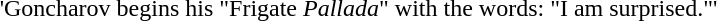<table align=center cellpadding=6   style="text-align:center">
<tr>
<td></td>
<td>'Goncharov begins his "Frigate <em>Pallada</em>" with the words: "I am surprised."'</td>
</tr>
</table>
